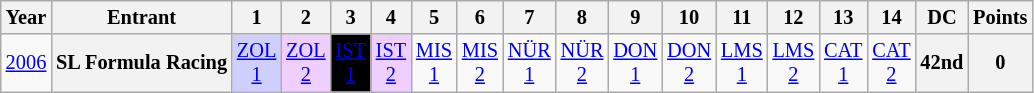<table class="wikitable" style="text-align:center; font-size:85%">
<tr>
<th>Year</th>
<th>Entrant</th>
<th>1</th>
<th>2</th>
<th>3</th>
<th>4</th>
<th>5</th>
<th>6</th>
<th>7</th>
<th>8</th>
<th>9</th>
<th>10</th>
<th>11</th>
<th>12</th>
<th>13</th>
<th>14</th>
<th>DC</th>
<th>Points</th>
</tr>
<tr>
<td><a href='#'>2006</a></td>
<th nowrap>SL Formula Racing</th>
<td style="background:#cfcfff;"><a href='#'>ZOL<br>1</a><br></td>
<td style="background:#efcfff;"><a href='#'>ZOL<br>2</a><br></td>
<td style="background:#000000;color:white"><a href='#'><span>IST<br>1</span></a><br></td>
<td style="background:#efcfff;"><a href='#'>IST<br>2</a><br></td>
<td><a href='#'>MIS<br>1</a></td>
<td><a href='#'>MIS<br>2</a></td>
<td><a href='#'>NÜR<br>1</a></td>
<td><a href='#'>NÜR<br>2</a></td>
<td><a href='#'>DON<br>1</a></td>
<td><a href='#'>DON<br>2</a></td>
<td><a href='#'>LMS<br>1</a></td>
<td><a href='#'>LMS<br>2</a></td>
<td><a href='#'>CAT<br>1</a></td>
<td><a href='#'>CAT<br>2</a></td>
<th>42nd</th>
<th>0</th>
</tr>
</table>
